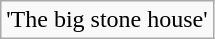<table class="wikitable" border="1">
<tr>
<td>'The big stone house'</td>
</tr>
</table>
